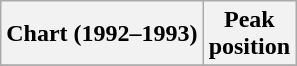<table class="wikitable plainrowheaders" style="text-align:center">
<tr>
<th>Chart (1992–1993)</th>
<th>Peak<br>position</th>
</tr>
<tr>
</tr>
</table>
